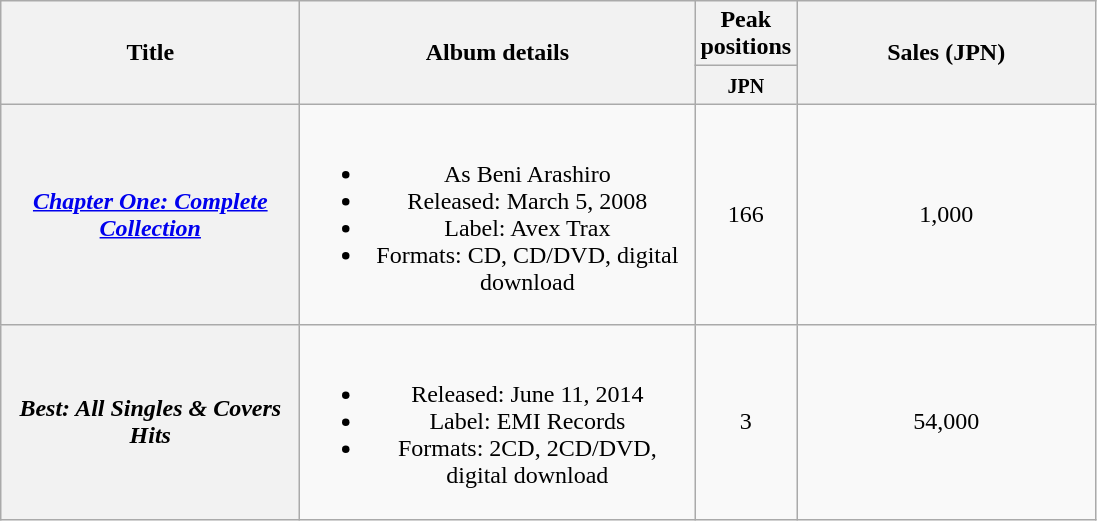<table class="wikitable plainrowheaders" style="text-align:center;">
<tr>
<th style="width:12em;" rowspan="2">Title</th>
<th style="width:16em;" rowspan="2">Album details</th>
<th colspan="1">Peak positions</th>
<th style="width:12em;" rowspan="2">Sales (JPN)</th>
</tr>
<tr>
<th style="width:2.5em;"><small>JPN</small><br></th>
</tr>
<tr>
<th scope="row"><em><a href='#'>Chapter One: Complete Collection</a></em></th>
<td><br><ul><li>As Beni Arashiro</li><li>Released: March 5, 2008 </li><li>Label: Avex Trax</li><li>Formats: CD, CD/DVD, digital download</li></ul></td>
<td>166</td>
<td>1,000</td>
</tr>
<tr>
<th scope="row"><em>Best: All Singles & Covers Hits</em></th>
<td><br><ul><li>Released: June 11, 2014 </li><li>Label: EMI Records</li><li>Formats: 2CD, 2CD/DVD, digital download</li></ul></td>
<td>3</td>
<td>54,000</td>
</tr>
</table>
